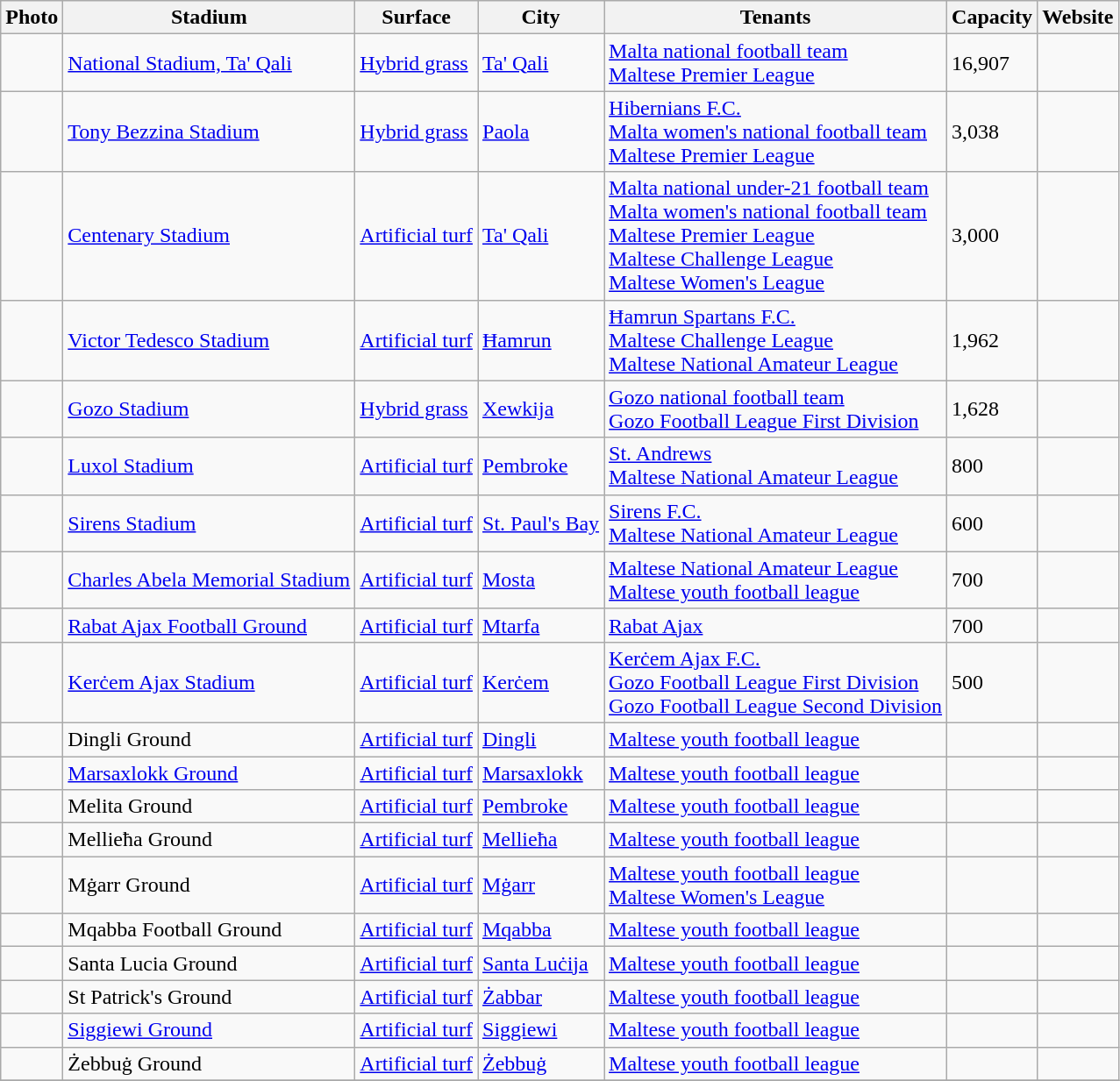<table class="wikitable">
<tr>
<th>Photo</th>
<th>Stadium</th>
<th>Surface</th>
<th>City</th>
<th>Tenants</th>
<th>Capacity</th>
<th>Website</th>
</tr>
<tr>
<td></td>
<td><a href='#'>National Stadium, Ta' Qali</a></td>
<td><a href='#'>Hybrid grass</a></td>
<td><a href='#'>Ta' Qali</a></td>
<td><a href='#'>Malta national football team</a><br><a href='#'>Maltese Premier League</a></td>
<td>16,907</td>
<td></td>
</tr>
<tr>
<td></td>
<td><a href='#'>Tony Bezzina Stadium</a></td>
<td><a href='#'>Hybrid grass</a></td>
<td><a href='#'>Paola</a></td>
<td><a href='#'>Hibernians F.C.</a><br><a href='#'>Malta women's national football team</a><br><a href='#'>Maltese Premier League</a></td>
<td>3,038</td>
<td></td>
</tr>
<tr>
<td></td>
<td><a href='#'>Centenary Stadium</a></td>
<td><a href='#'>Artificial turf</a></td>
<td><a href='#'>Ta' Qali</a></td>
<td><a href='#'>Malta national under-21 football team</a><br><a href='#'>Malta women's national football team</a><br><a href='#'>Maltese Premier League</a><br><a href='#'>Maltese Challenge League</a><br><a href='#'>Maltese Women's League</a></td>
<td>3,000</td>
<td></td>
</tr>
<tr>
<td></td>
<td><a href='#'>Victor Tedesco Stadium</a></td>
<td><a href='#'>Artificial turf</a></td>
<td><a href='#'>Ħamrun</a></td>
<td><a href='#'>Ħamrun Spartans F.C.</a><br><a href='#'>Maltese Challenge League</a><br><a href='#'>Maltese National Amateur League</a></td>
<td>1,962</td>
<td></td>
</tr>
<tr>
<td></td>
<td><a href='#'>Gozo Stadium</a></td>
<td><a href='#'>Hybrid grass</a></td>
<td><a href='#'>Xewkija</a> </td>
<td><a href='#'>Gozo national football team</a><br><a href='#'>Gozo Football League First Division</a></td>
<td>1,628</td>
<td></td>
</tr>
<tr>
<td></td>
<td><a href='#'>Luxol Stadium</a></td>
<td><a href='#'>Artificial turf</a></td>
<td><a href='#'>Pembroke</a></td>
<td><a href='#'>St. Andrews</a><br><a href='#'>Maltese National Amateur League</a></td>
<td>800</td>
<td></td>
</tr>
<tr>
<td></td>
<td><a href='#'>Sirens Stadium</a></td>
<td><a href='#'>Artificial turf</a></td>
<td><a href='#'>St. Paul's Bay</a></td>
<td><a href='#'>Sirens F.C.</a><br><a href='#'>Maltese National Amateur League</a></td>
<td>600</td>
<td></td>
</tr>
<tr>
<td></td>
<td><a href='#'>Charles Abela Memorial Stadium</a></td>
<td><a href='#'>Artificial turf</a></td>
<td><a href='#'>Mosta</a></td>
<td><a href='#'>Maltese National Amateur League</a><br><a href='#'>Maltese youth football league</a></td>
<td>700</td>
<td></td>
</tr>
<tr>
<td></td>
<td><a href='#'>Rabat Ajax Football Ground</a></td>
<td><a href='#'>Artificial turf</a></td>
<td><a href='#'>Mtarfa</a></td>
<td><a href='#'>Rabat Ajax</a></td>
<td>700</td>
<td></td>
</tr>
<tr>
<td></td>
<td><a href='#'>Kerċem Ajax Stadium</a></td>
<td><a href='#'>Artificial turf</a></td>
<td><a href='#'>Kerċem</a> </td>
<td><a href='#'>Kerċem Ajax F.C.</a><br><a href='#'>Gozo Football League First Division</a><br><a href='#'>Gozo Football League Second Division</a></td>
<td>500</td>
<td></td>
</tr>
<tr>
<td></td>
<td>Dingli Ground</td>
<td><a href='#'>Artificial turf</a></td>
<td><a href='#'>Dingli</a></td>
<td><a href='#'>Maltese youth football league</a></td>
<td></td>
<td></td>
</tr>
<tr>
<td></td>
<td><a href='#'>Marsaxlokk Ground</a></td>
<td><a href='#'>Artificial turf</a></td>
<td><a href='#'>Marsaxlokk</a></td>
<td><a href='#'>Maltese youth football league</a></td>
<td></td>
<td></td>
</tr>
<tr>
<td></td>
<td>Melita Ground</td>
<td><a href='#'>Artificial turf</a></td>
<td><a href='#'>Pembroke</a></td>
<td><a href='#'>Maltese youth football league</a></td>
<td></td>
<td></td>
</tr>
<tr>
<td></td>
<td>Mellieħa Ground</td>
<td><a href='#'>Artificial turf</a></td>
<td><a href='#'>Mellieħa</a></td>
<td><a href='#'>Maltese youth football league</a></td>
<td></td>
<td></td>
</tr>
<tr>
<td></td>
<td>Mġarr Ground</td>
<td><a href='#'>Artificial turf</a></td>
<td><a href='#'>Mġarr</a></td>
<td><a href='#'>Maltese youth football league</a><br><a href='#'>Maltese Women's League</a></td>
<td></td>
<td></td>
</tr>
<tr>
<td></td>
<td>Mqabba Football Ground</td>
<td><a href='#'>Artificial turf</a></td>
<td><a href='#'>Mqabba</a></td>
<td><a href='#'>Maltese youth football league</a></td>
<td></td>
<td></td>
</tr>
<tr>
<td></td>
<td>Santa Lucia Ground</td>
<td><a href='#'>Artificial turf</a></td>
<td><a href='#'>Santa Luċija</a></td>
<td><a href='#'>Maltese youth football league</a></td>
<td></td>
<td></td>
</tr>
<tr>
<td></td>
<td>St Patrick's Ground</td>
<td><a href='#'>Artificial turf</a></td>
<td><a href='#'>Żabbar</a></td>
<td><a href='#'>Maltese youth football league</a></td>
<td></td>
<td></td>
</tr>
<tr>
<td></td>
<td><a href='#'>Siggiewi Ground</a></td>
<td><a href='#'>Artificial turf</a></td>
<td><a href='#'>Siggiewi</a></td>
<td><a href='#'>Maltese youth football league</a></td>
<td></td>
<td></td>
</tr>
<tr>
<td></td>
<td>Żebbuġ Ground</td>
<td><a href='#'>Artificial turf</a></td>
<td><a href='#'>Żebbuġ</a></td>
<td><a href='#'>Maltese youth football league</a></td>
<td></td>
<td></td>
</tr>
<tr>
</tr>
</table>
